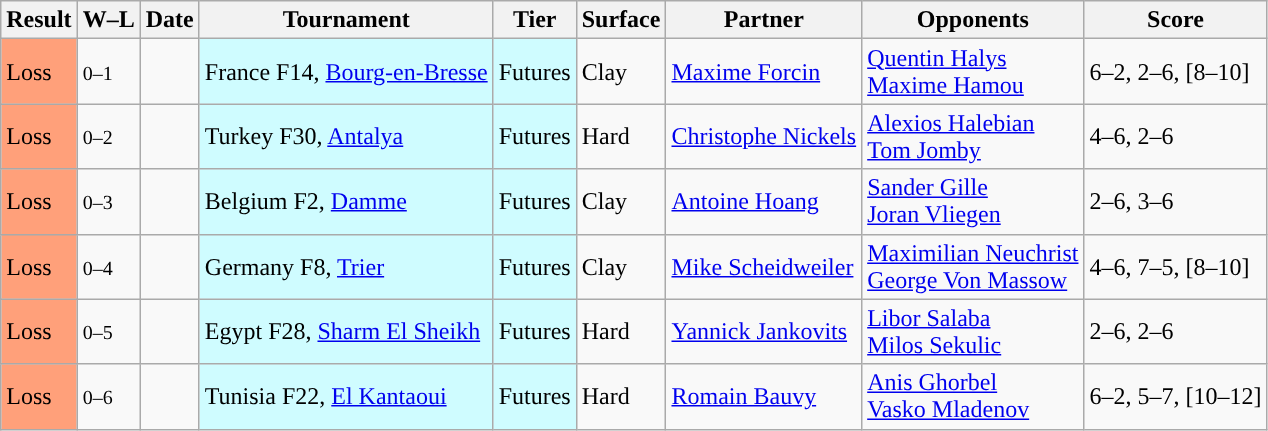<table class="sortable wikitable nowrap">
<tr>
<th>Result</th>
<th class="unsortable">W–L</th>
<th>Date</th>
<th>Tournament</th>
<th>Tier</th>
<th>Surface</th>
<th>Partner</th>
<th>Opponents</th>
<th class="unsortable">Score</th>
</tr>
<tr>
<td style="background:#FFA07A">Loss</td>
<td><small>0–1</small></td>
<td></td>
<td style="background:#cffcff;">France F14, <a href='#'>Bourg-en-Bresse</a></td>
<td style="background:#cffcff;">Futures</td>
<td>Clay</td>
<td> <a href='#'>Maxime Forcin</a></td>
<td> <a href='#'>Quentin Halys</a><br> <a href='#'>Maxime Hamou</a></td>
<td>6–2, 2–6, [8–10]</td>
</tr>
<tr>
<td style="background:#FFA07A">Loss</td>
<td><small>0–2</small></td>
<td></td>
<td style="background:#cffcff;">Turkey F30, <a href='#'>Antalya</a></td>
<td style="background:#cffcff;">Futures</td>
<td>Hard</td>
<td> <a href='#'>Christophe Nickels</a></td>
<td> <a href='#'>Alexios Halebian</a><br> <a href='#'>Tom Jomby</a></td>
<td>4–6, 2–6</td>
</tr>
<tr>
<td style="background:#FFA07A">Loss</td>
<td><small>0–3</small></td>
<td></td>
<td style="background:#cffcff;">Belgium F2, <a href='#'>Damme</a></td>
<td style="background:#cffcff;">Futures</td>
<td>Clay</td>
<td> <a href='#'>Antoine Hoang</a></td>
<td> <a href='#'>Sander Gille</a><br> <a href='#'>Joran Vliegen</a></td>
<td>2–6, 3–6</td>
</tr>
<tr>
<td style="background:#FFA07A">Loss</td>
<td><small>0–4</small></td>
<td></td>
<td style="background:#cffcff;">Germany F8, <a href='#'>Trier</a></td>
<td style="background:#cffcff;">Futures</td>
<td>Clay</td>
<td> <a href='#'>Mike Scheidweiler</a></td>
<td> <a href='#'>Maximilian Neuchrist</a><br> <a href='#'>George Von Massow</a></td>
<td>4–6, 7–5, [8–10]</td>
</tr>
<tr>
<td style="background:#FFA07A">Loss</td>
<td><small>0–5</small></td>
<td></td>
<td style="background:#cffcff;">Egypt F28, <a href='#'>Sharm El Sheikh</a></td>
<td style="background:#cffcff;">Futures</td>
<td>Hard</td>
<td> <a href='#'>Yannick Jankovits</a></td>
<td> <a href='#'>Libor Salaba</a><br> <a href='#'>Milos Sekulic</a></td>
<td>2–6, 2–6</td>
</tr>
<tr>
<td style="background:#FFA07A">Loss</td>
<td><small>0–6</small></td>
<td></td>
<td style="background:#cffcff;">Tunisia F22, <a href='#'>El Kantaoui</a></td>
<td style="background:#cffcff;">Futures</td>
<td>Hard</td>
<td> <a href='#'>Romain Bauvy</a></td>
<td> <a href='#'>Anis Ghorbel</a><br> <a href='#'>Vasko Mladenov</a></td>
<td>6–2, 5–7, [10–12]</td>
</tr>
</table>
